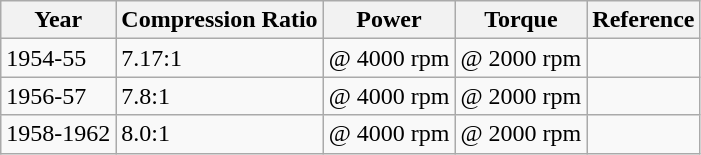<table class=wikitable>
<tr>
<th>Year</th>
<th>Compression Ratio</th>
<th>Power</th>
<th>Torque</th>
<th>Reference</th>
</tr>
<tr>
<td>1954-55</td>
<td>7.17:1</td>
<td> @ 4000 rpm</td>
<td> @ 2000 rpm</td>
<td></td>
</tr>
<tr>
<td>1956-57</td>
<td>7.8:1</td>
<td> @ 4000 rpm</td>
<td> @ 2000 rpm</td>
<td></td>
</tr>
<tr>
<td>1958-1962</td>
<td>8.0:1</td>
<td> @ 4000 rpm</td>
<td> @ 2000 rpm</td>
<td></td>
</tr>
</table>
